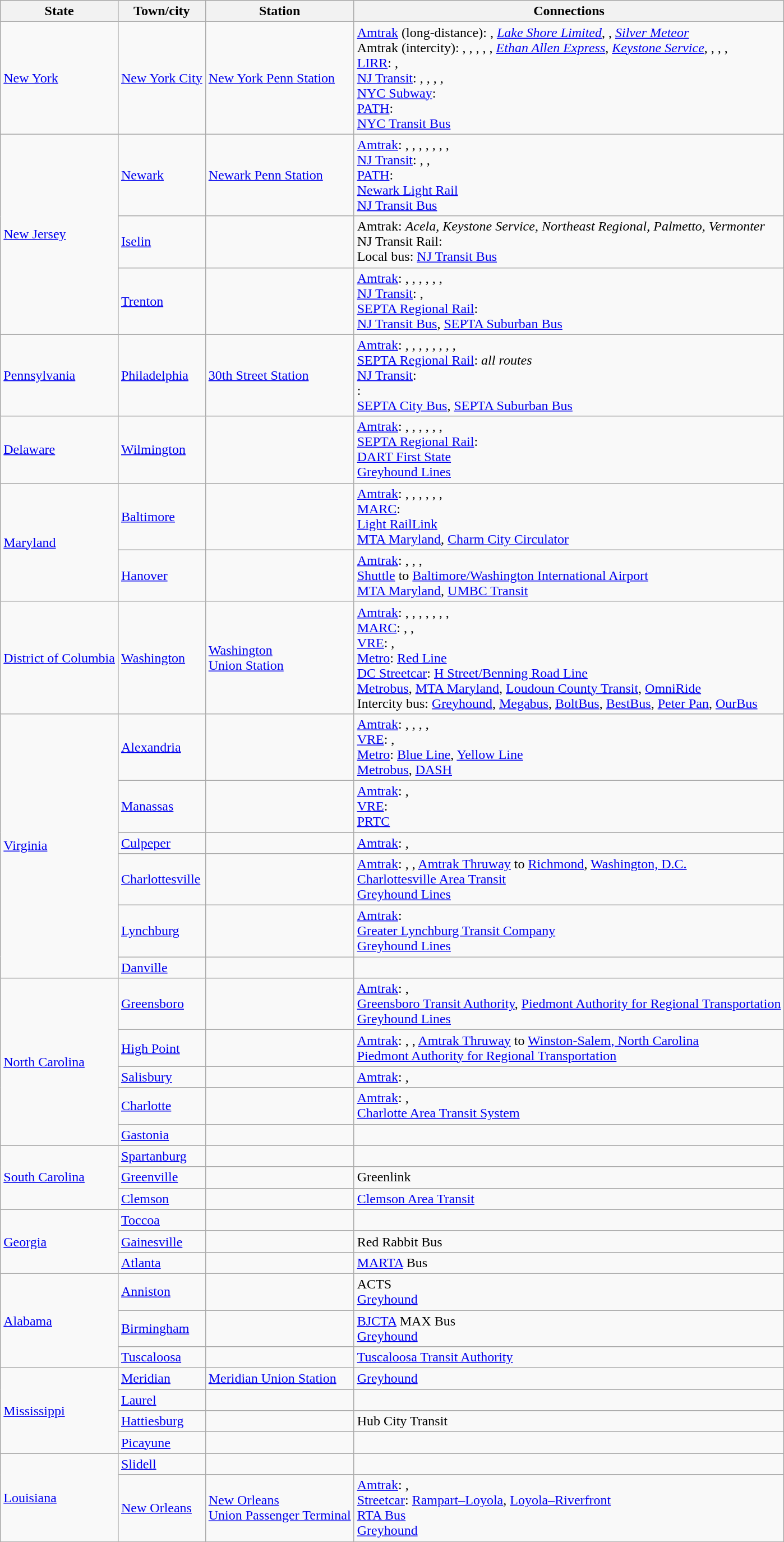<table class="wikitable">
<tr>
<th>State</th>
<th>Town/city</th>
<th>Station</th>
<th>Connections</th>
</tr>
<tr>
<td><a href='#'>New York</a></td>
<td><a href='#'>New York City</a></td>
<td><a href='#'>New York Penn Station</a></td>
<td> <a href='#'>Amtrak</a> (long-distance): , <em><a href='#'>Lake Shore Limited</a></em>, ,  <em><a href='#'>Silver Meteor</a></em><br> Amtrak (intercity): , , , , , <em><a href='#'>Ethan Allen Express</a></em>, <em><a href='#'>Keystone Service</a></em>, , , , <br> <a href='#'>LIRR</a>: , <br> <a href='#'>NJ Transit</a>: , , , , <br> <a href='#'>NYC Subway</a>: <br> <a href='#'>PATH</a>:   <br> <a href='#'>NYC Transit Bus</a></td>
</tr>
<tr>
<td rowspan=3><a href='#'>New Jersey</a></td>
<td><a href='#'>Newark</a></td>
<td><a href='#'>Newark Penn Station</a></td>
<td> <a href='#'>Amtrak</a>: , , , , , , , <br> <a href='#'>NJ Transit</a>: , , <br> <a href='#'>PATH</a>: <br> <a href='#'>Newark Light Rail</a><br> <a href='#'>NJ Transit Bus</a></td>
</tr>
<tr>
<td><a href='#'>Iselin</a></td>
<td></td>
<td> Amtrak: <em>Acela</em>, <em>Keystone Service</em>, <em>Northeast Regional</em>, <em>Palmetto,</em> <em>Vermonter</em><br> NJ Transit Rail: <br> Local bus: <a href='#'>NJ Transit Bus</a></td>
</tr>
<tr>
<td><a href='#'>Trenton</a></td>
<td></td>
<td> <a href='#'>Amtrak</a>: , , , , , , <br> <a href='#'>NJ Transit</a>: , <br> <a href='#'>SEPTA Regional Rail</a>: <br> <a href='#'>NJ Transit Bus</a>, <a href='#'>SEPTA Suburban Bus</a></td>
</tr>
<tr>
<td><a href='#'>Pennsylvania</a></td>
<td><a href='#'>Philadelphia</a></td>
<td><a href='#'>30th Street Station</a></td>
<td> <a href='#'>Amtrak</a>: , , , , , , , , <br> <a href='#'>SEPTA Regional Rail</a>: <em>all routes</em><br> <a href='#'>NJ Transit</a>: <br>:  <br> <a href='#'>SEPTA City Bus</a>, <a href='#'>SEPTA Suburban Bus</a></td>
</tr>
<tr>
<td><a href='#'>Delaware</a></td>
<td><a href='#'>Wilmington</a></td>
<td></td>
<td> <a href='#'>Amtrak</a>: , , , , , , <br> <a href='#'>SEPTA Regional Rail</a>: <br> <a href='#'>DART First State</a><br> <a href='#'>Greyhound Lines</a></td>
</tr>
<tr>
<td rowspan=2><a href='#'>Maryland</a></td>
<td><a href='#'>Baltimore</a></td>
<td></td>
<td> <a href='#'>Amtrak</a>: , , , , , , <br> <a href='#'>MARC</a>: <br> <a href='#'>Light RailLink</a><br> <a href='#'>MTA Maryland</a>, <a href='#'>Charm City Circulator</a></td>
</tr>
<tr>
<td><a href='#'>Hanover</a></td>
<td></td>
<td> <a href='#'>Amtrak</a>: , , , <br> <a href='#'>Shuttle</a> to  <a href='#'>Baltimore/Washington International Airport</a><br> <a href='#'>MTA Maryland</a>, <a href='#'>UMBC Transit</a></td>
</tr>
<tr>
<td><a href='#'>District of Columbia</a></td>
<td><a href='#'>Washington</a></td>
<td><a href='#'>Washington<br>Union Station</a></td>
<td> <a href='#'>Amtrak</a>: , , , , , , , <br> <a href='#'>MARC</a>: , , <br> <a href='#'>VRE</a>: , <br> <a href='#'>Metro</a>:  <a href='#'>Red Line</a><br> <a href='#'>DC Streetcar</a>: <a href='#'>H Street/Benning Road Line</a><br> <a href='#'>Metrobus</a>, <a href='#'>MTA Maryland</a>, <a href='#'>Loudoun County Transit</a>, <a href='#'>OmniRide</a><br> Intercity bus:  <a href='#'>Greyhound</a>,  <a href='#'>Megabus</a>, <a href='#'>BoltBus</a>, <a href='#'>BestBus</a>, <a href='#'>Peter Pan</a>, <a href='#'>OurBus</a></td>
</tr>
<tr>
<td rowspan=6><a href='#'>Virginia</a></td>
<td><a href='#'>Alexandria</a></td>
<td></td>
<td> <a href='#'>Amtrak</a>: , , , , <br> <a href='#'>VRE</a>: , <br> <a href='#'>Metro</a>:  <a href='#'>Blue Line</a>,  <a href='#'>Yellow Line</a><br> <a href='#'>Metrobus</a>, <a href='#'>DASH</a></td>
</tr>
<tr>
<td><a href='#'>Manassas</a></td>
<td></td>
<td> <a href='#'>Amtrak</a>: , <br> <a href='#'>VRE</a>: <br> <a href='#'>PRTC</a></td>
</tr>
<tr>
<td><a href='#'>Culpeper</a></td>
<td></td>
<td> <a href='#'>Amtrak</a>: , </td>
</tr>
<tr>
<td><a href='#'>Charlottesville</a></td>
<td></td>
<td> <a href='#'>Amtrak</a>: , , <a href='#'>Amtrak Thruway</a> to <a href='#'>Richmond</a>, <a href='#'>Washington, D.C.</a><br> <a href='#'>Charlottesville Area Transit</a><br> <a href='#'>Greyhound Lines</a></td>
</tr>
<tr>
<td><a href='#'>Lynchburg</a></td>
<td></td>
<td> <a href='#'>Amtrak</a>: <br> <a href='#'>Greater Lynchburg Transit Company</a><br> <a href='#'>Greyhound Lines</a></td>
</tr>
<tr>
<td><a href='#'>Danville</a></td>
<td></td>
<td></td>
</tr>
<tr>
<td rowspan=5><a href='#'>North Carolina</a></td>
<td><a href='#'>Greensboro</a></td>
<td></td>
<td> <a href='#'>Amtrak</a>: , <br> <a href='#'>Greensboro Transit Authority</a>, <a href='#'>Piedmont Authority for Regional Transportation</a><br> <a href='#'>Greyhound Lines</a></td>
</tr>
<tr>
<td><a href='#'>High Point</a></td>
<td></td>
<td> <a href='#'>Amtrak</a>: , , <a href='#'>Amtrak Thruway</a> to <a href='#'>Winston-Salem, North Carolina</a><br> <a href='#'>Piedmont Authority for Regional Transportation</a></td>
</tr>
<tr>
<td><a href='#'>Salisbury</a></td>
<td></td>
<td> <a href='#'>Amtrak</a>: , </td>
</tr>
<tr>
<td><a href='#'>Charlotte</a></td>
<td></td>
<td> <a href='#'>Amtrak</a>: , <br> <a href='#'>Charlotte Area Transit System</a></td>
</tr>
<tr>
<td><a href='#'>Gastonia</a></td>
<td></td>
<td></td>
</tr>
<tr>
<td rowspan=3><a href='#'>South Carolina</a></td>
<td><a href='#'>Spartanburg</a></td>
<td></td>
<td></td>
</tr>
<tr>
<td><a href='#'>Greenville</a></td>
<td></td>
<td> Greenlink</td>
</tr>
<tr>
<td><a href='#'>Clemson</a></td>
<td></td>
<td> <a href='#'>Clemson Area Transit</a></td>
</tr>
<tr>
<td rowspan=3><a href='#'>Georgia</a></td>
<td><a href='#'>Toccoa</a></td>
<td></td>
<td></td>
</tr>
<tr>
<td><a href='#'>Gainesville</a></td>
<td></td>
<td> Red Rabbit Bus</td>
</tr>
<tr>
<td><a href='#'>Atlanta</a></td>
<td></td>
<td> <a href='#'>MARTA</a> Bus</td>
</tr>
<tr>
<td rowspan=3><a href='#'>Alabama</a></td>
<td><a href='#'>Anniston</a></td>
<td></td>
<td> ACTS<br> <a href='#'>Greyhound</a></td>
</tr>
<tr>
<td><a href='#'>Birmingham</a></td>
<td></td>
<td> <a href='#'>BJCTA</a> MAX Bus<br> <a href='#'>Greyhound</a></td>
</tr>
<tr>
<td><a href='#'>Tuscaloosa</a></td>
<td></td>
<td> <a href='#'>Tuscaloosa Transit Authority</a></td>
</tr>
<tr>
<td rowspan=4><a href='#'>Mississippi</a></td>
<td><a href='#'>Meridian</a></td>
<td><a href='#'>Meridian Union Station</a></td>
<td> <a href='#'>Greyhound</a></td>
</tr>
<tr>
<td><a href='#'>Laurel</a></td>
<td></td>
<td></td>
</tr>
<tr>
<td><a href='#'>Hattiesburg</a></td>
<td></td>
<td> Hub City Transit</td>
</tr>
<tr>
<td><a href='#'>Picayune</a></td>
<td></td>
<td></td>
</tr>
<tr>
<td rowspan=2><a href='#'>Louisiana</a></td>
<td><a href='#'>Slidell</a></td>
<td></td>
<td></td>
</tr>
<tr>
<td><a href='#'>New Orleans</a></td>
<td><a href='#'>New Orleans<br>Union Passenger Terminal</a></td>
<td> <a href='#'>Amtrak</a>: ,  <br> <a href='#'>Streetcar</a>:  <a href='#'>Rampart–Loyola</a>,  <a href='#'>Loyola–Riverfront</a><br> <a href='#'>RTA Bus</a><br> <a href='#'>Greyhound</a></td>
</tr>
</table>
